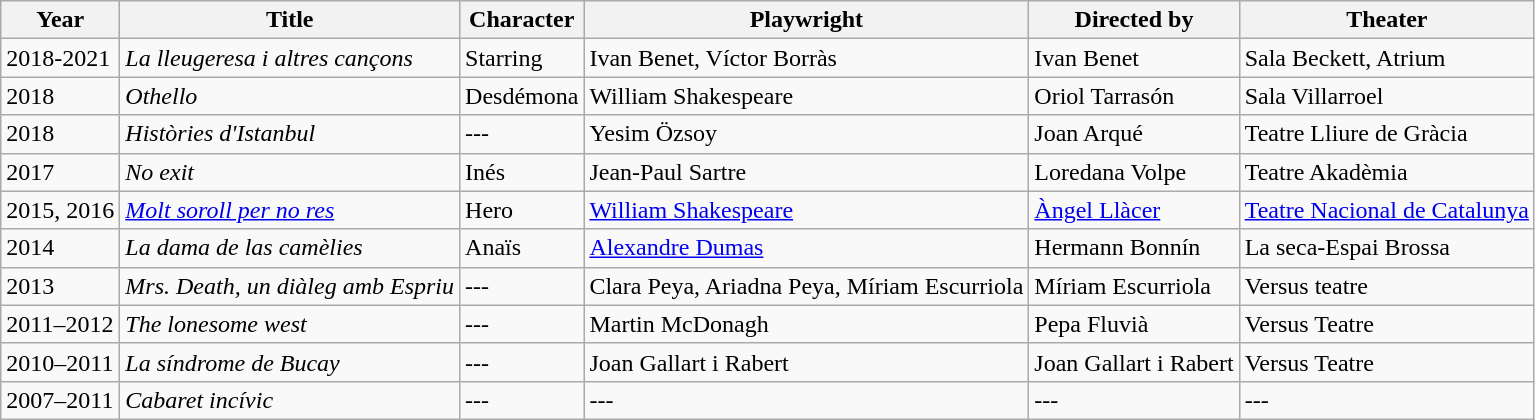<table class="wikitable">
<tr>
<th>Year</th>
<th>Title</th>
<th>Character</th>
<th>Playwright</th>
<th>Directed by</th>
<th>Theater</th>
</tr>
<tr>
<td>2018-2021</td>
<td><em>La lleugeresa i altres cançons</em></td>
<td>Starring</td>
<td>Ivan Benet, Víctor Borràs</td>
<td>Ivan Benet</td>
<td>Sala Beckett, Atrium</td>
</tr>
<tr>
<td>2018</td>
<td><em>Othello</em></td>
<td>Desdémona</td>
<td>William Shakespeare</td>
<td>Oriol Tarrasón</td>
<td>Sala Villarroel</td>
</tr>
<tr>
<td>2018</td>
<td><em>Històries d'Istanbul</em></td>
<td>---</td>
<td>Yesim Özsoy</td>
<td>Joan Arqué</td>
<td>Teatre Lliure de Gràcia</td>
</tr>
<tr>
<td>2017</td>
<td><em>No exit</em></td>
<td>Inés</td>
<td>Jean-Paul Sartre</td>
<td>Loredana Volpe</td>
<td>Teatre Akadèmia</td>
</tr>
<tr>
<td>2015, 2016</td>
<td><em><a href='#'>Molt soroll per no res</a></em></td>
<td>Hero</td>
<td><a href='#'>William Shakespeare</a></td>
<td><a href='#'>Àngel Llàcer</a></td>
<td><a href='#'>Teatre Nacional de Catalunya</a></td>
</tr>
<tr>
<td>2014</td>
<td><em>La dama de las camèlies</em></td>
<td>Anaïs</td>
<td><a href='#'>Alexandre Dumas</a></td>
<td>Hermann Bonnín</td>
<td>La seca-Espai Brossa</td>
</tr>
<tr>
<td>2013</td>
<td><em>Mrs. Death, un diàleg amb Espriu</em></td>
<td>---</td>
<td>Clara Peya, Ariadna Peya, Míriam Escurriola</td>
<td>Míriam Escurriola</td>
<td>Versus teatre</td>
</tr>
<tr>
<td>2011–2012</td>
<td><em>The lonesome west</em></td>
<td>---</td>
<td>Martin McDonagh</td>
<td>Pepa Fluvià</td>
<td>Versus Teatre</td>
</tr>
<tr>
<td>2010–2011</td>
<td><em>La síndrome de Bucay</em></td>
<td>---</td>
<td>Joan Gallart i Rabert</td>
<td>Joan Gallart i Rabert</td>
<td>Versus Teatre</td>
</tr>
<tr>
<td>2007–2011</td>
<td><em>Cabaret incívic</em></td>
<td>---</td>
<td>---</td>
<td>---</td>
<td>---</td>
</tr>
</table>
